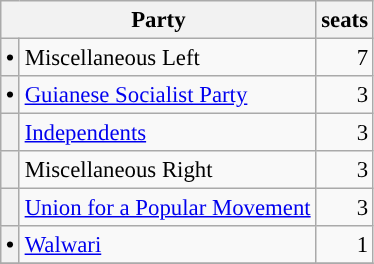<table class="wikitable" style="font-size: 95%;">
<tr>
<th colspan=2>Party</th>
<th>seats</th>
</tr>
<tr>
<th style="background-color: "><span>•</span></th>
<td>Miscellaneous Left</td>
<td align="right">7</td>
</tr>
<tr>
<th style="background-color: "><span>•</span></th>
<td><a href='#'>Guianese Socialist Party</a></td>
<td align="right">3</td>
</tr>
<tr>
<th style="background-color: "></th>
<td><a href='#'>Independents</a></td>
<td align="right">3</td>
</tr>
<tr>
<th style="background-color: "></th>
<td>Miscellaneous Right</td>
<td align="right">3</td>
</tr>
<tr>
<th style="background-color: "></th>
<td><a href='#'>Union for a Popular Movement</a></td>
<td align="right">3</td>
</tr>
<tr>
<th style="background-color: "><span>•</span></th>
<td><a href='#'>Walwari</a></td>
<td align="right">1</td>
</tr>
<tr>
</tr>
</table>
